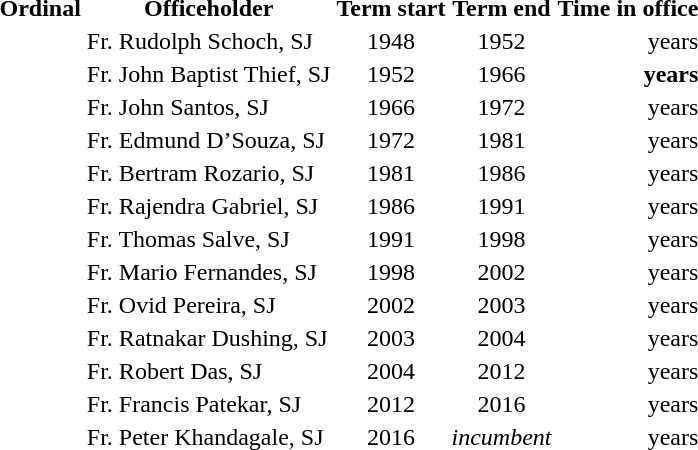<table>
<tr>
<th>Ordinal</th>
<th>Officeholder</th>
<th>Term start</th>
<th>Term end</th>
<th>Time in office</th>
</tr>
<tr>
<td align=center></td>
<td>Fr. Rudolph Schoch, SJ</td>
<td align=center>1948</td>
<td align=center>1952</td>
<td align=right> years</td>
</tr>
<tr>
<td align=center></td>
<td>Fr. John Baptist Thief, SJ</td>
<td align=center>1952</td>
<td align=center>1966</td>
<td align=right><strong> years</strong></td>
</tr>
<tr>
<td align=center></td>
<td>Fr. John Santos, SJ</td>
<td align=center>1966</td>
<td align=center>1972</td>
<td align=right> years</td>
</tr>
<tr>
<td align=center></td>
<td>Fr. Edmund D’Souza, SJ</td>
<td align=center>1972</td>
<td align=center>1981</td>
<td align=right> years</td>
</tr>
<tr>
<td align=center></td>
<td>Fr. Bertram Rozario, SJ</td>
<td align=center>1981</td>
<td align=center>1986</td>
<td align=right> years</td>
</tr>
<tr>
<td align=center></td>
<td>Fr. Rajendra Gabriel, SJ</td>
<td align=center>1986</td>
<td align=center>1991</td>
<td align=right> years</td>
</tr>
<tr>
<td align=center></td>
<td>Fr. Thomas Salve, SJ</td>
<td align=center>1991</td>
<td align=center>1998</td>
<td align=right> years</td>
</tr>
<tr>
<td align=center></td>
<td>Fr. Mario Fernandes, SJ</td>
<td align=center>1998</td>
<td align=center>2002</td>
<td align=right> years</td>
</tr>
<tr>
<td align=center></td>
<td>Fr. Ovid Pereira, SJ</td>
<td align=center>2002</td>
<td align=center>2003</td>
<td align=right> years</td>
</tr>
<tr>
<td align=center></td>
<td>Fr. Ratnakar Dushing, SJ</td>
<td align=center>2003</td>
<td align=center>2004</td>
<td align=right> years</td>
</tr>
<tr>
<td align=center></td>
<td>Fr. Robert Das, SJ</td>
<td align=center>2004</td>
<td align=center>2012</td>
<td align=right> years</td>
</tr>
<tr>
<td align=center></td>
<td>Fr. Francis Patekar, SJ</td>
<td align=center>2012</td>
<td align=center>2016</td>
<td align=right> years</td>
</tr>
<tr>
<td align=center></td>
<td>Fr. Peter Khandagale, SJ</td>
<td align=center>2016</td>
<td align=center><em>incumbent</em></td>
<td align=right> years</td>
</tr>
</table>
